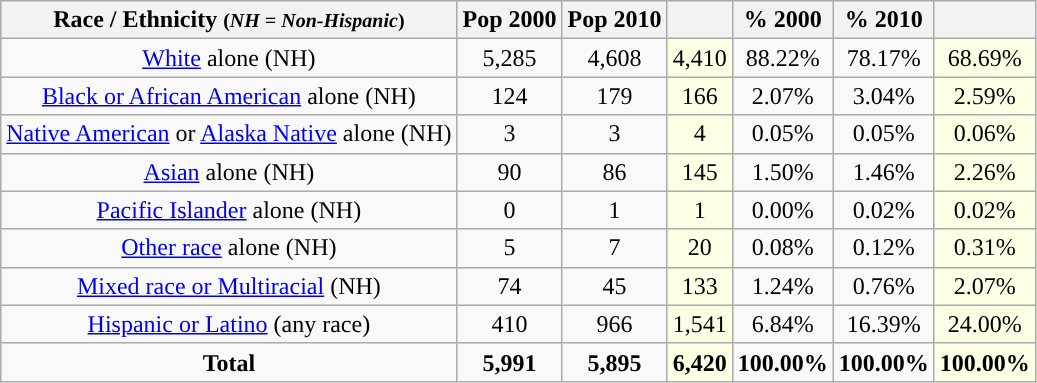<table class="wikitable" style="text-align:center;">
<tr>
<th>Race / Ethnicity <small>(<em>NH = Non-Hispanic</em>)</small></th>
<th>Pop 2000</th>
<th>Pop 2010</th>
<th></th>
<th>% 2000</th>
<th>% 2010</th>
<th></th>
</tr>
<tr>
<td><a href='#'>White</a> alone (NH)</td>
<td>5,285</td>
<td>4,608</td>
<td style='background: #ffffe6;'>4,410</td>
<td>88.22%</td>
<td>78.17%</td>
<td style='background: #ffffe6;'>68.69%</td>
</tr>
<tr>
<td><a href='#'>Black or African American</a> alone (NH)</td>
<td>124</td>
<td>179</td>
<td style='background: #ffffe6;'>166</td>
<td>2.07%</td>
<td>3.04%</td>
<td style='background: #ffffe6;'>2.59%</td>
</tr>
<tr>
<td><a href='#'>Native American</a> or <a href='#'>Alaska Native</a> alone (NH)</td>
<td>3</td>
<td>3</td>
<td style='background: #ffffe6;'>4</td>
<td>0.05%</td>
<td>0.05%</td>
<td style='background: #ffffe6;'>0.06%</td>
</tr>
<tr>
<td><a href='#'>Asian</a> alone (NH)</td>
<td>90</td>
<td>86</td>
<td style='background: #ffffe6;'>145</td>
<td>1.50%</td>
<td>1.46%</td>
<td style='background: #ffffe6;'>2.26%</td>
</tr>
<tr>
<td><a href='#'>Pacific Islander</a> alone (NH)</td>
<td>0</td>
<td>1</td>
<td style='background: #ffffe6;'>1</td>
<td>0.00%</td>
<td>0.02%</td>
<td style='background: #ffffe6;'>0.02%</td>
</tr>
<tr>
<td><a href='#'>Other race</a> alone (NH)</td>
<td>5</td>
<td>7</td>
<td style='background: #ffffe6;'>20</td>
<td>0.08%</td>
<td>0.12%</td>
<td style='background: #ffffe6;'>0.31%</td>
</tr>
<tr>
<td><a href='#'>Mixed race or Multiracial</a> (NH)</td>
<td>74</td>
<td>45</td>
<td style='background: #ffffe6;'>133</td>
<td>1.24%</td>
<td>0.76%</td>
<td style='background: #ffffe6;'>2.07%</td>
</tr>
<tr>
<td><a href='#'>Hispanic or Latino</a> (any race)</td>
<td>410</td>
<td>966</td>
<td style='background: #ffffe6;'>1,541</td>
<td>6.84%</td>
<td>16.39%</td>
<td style='background: #ffffe6;'>24.00%</td>
</tr>
<tr>
<td><strong>Total</strong></td>
<td><strong>5,991</strong></td>
<td><strong>5,895</strong></td>
<td style='background: #ffffe6;'><strong>6,420</strong></td>
<td><strong>100.00%</strong></td>
<td><strong>100.00%</strong></td>
<td style='background: #ffffe6;'><strong>100.00%</strong></td>
</tr>
</table>
